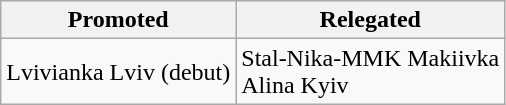<table class="wikitable">
<tr>
<th>Promoted</th>
<th>Relegated</th>
</tr>
<tr>
<td>Lvivianka Lviv (debut)</td>
<td>Stal-Nika-MMK Makiivka <br>Alina Kyiv </td>
</tr>
</table>
